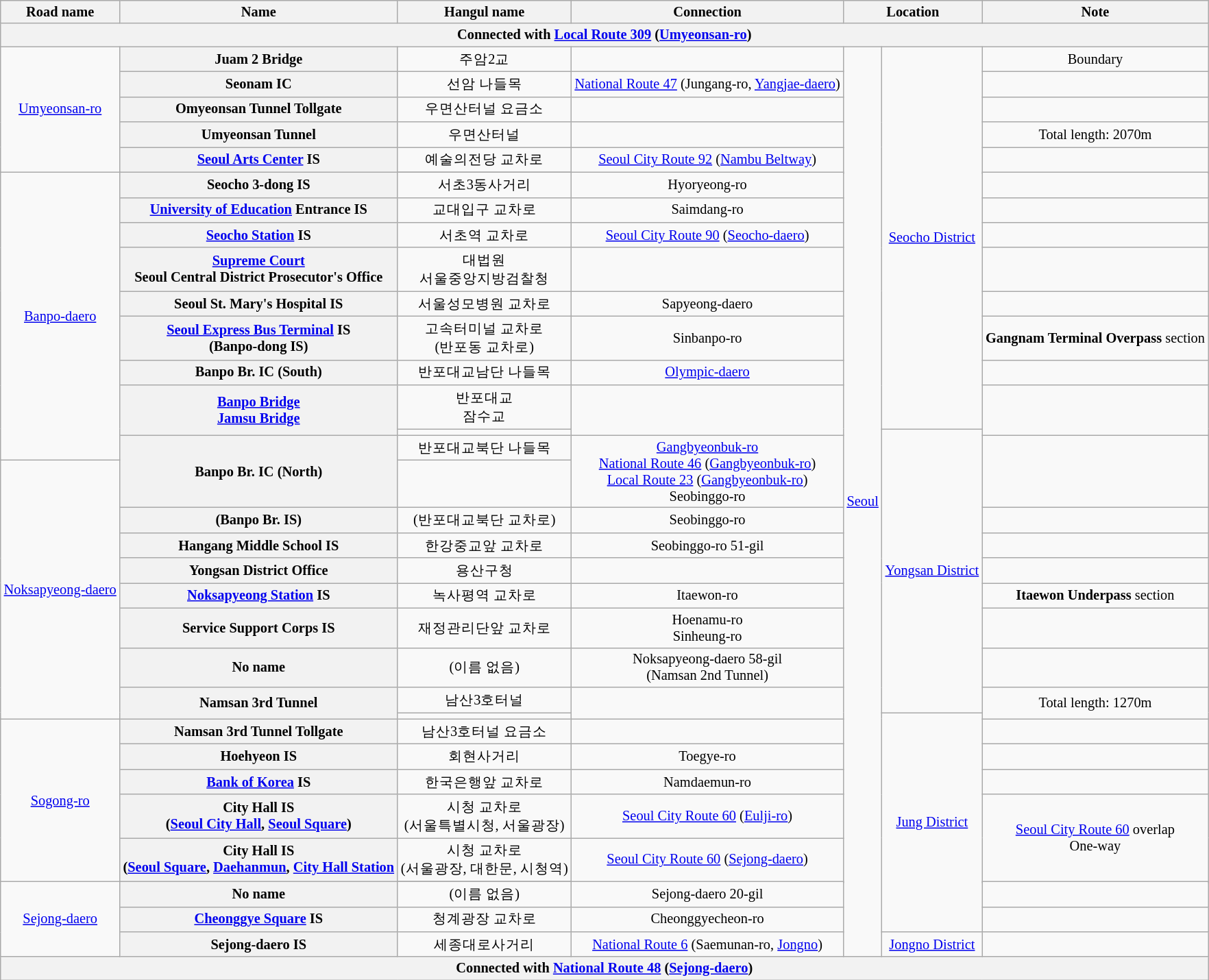<table class="wikitable" style="font-size: 85%; text-align: center;">
<tr>
<th>Road name</th>
<th>Name </th>
<th>Hangul name</th>
<th>Connection</th>
<th colspan="2">Location</th>
<th>Note</th>
</tr>
<tr>
<th colspan=7>Connected with <a href='#'>Local Route 309</a> (<a href='#'>Umyeonsan-ro</a>)</th>
</tr>
<tr>
<td rowspan=5><a href='#'>Umyeonsan-ro</a></td>
<th>Juam 2 Bridge</th>
<td>주암2교</td>
<td></td>
<td style="width: 1.2em;" rowspan=34><a href='#'>Seoul</a></td>
<td rowspan=14><a href='#'>Seocho District</a></td>
<td>Boundary</td>
</tr>
<tr>
<th>Seonam IC</th>
<td>선암 나들목</td>
<td> <a href='#'>National Route 47</a> (Jungang-ro, <a href='#'>Yangjae-daero</a>)</td>
<td></td>
</tr>
<tr>
<th>Omyeonsan Tunnel Tollgate</th>
<td>우면산터널 요금소</td>
<td></td>
<td></td>
</tr>
<tr>
<th>Umyeonsan Tunnel</th>
<td>우면산터널</td>
<td></td>
<td>Total length: 2070m</td>
</tr>
<tr>
<th rowspan=2><a href='#'>Seoul Arts Center</a> IS</th>
<td>예술의전당 교차로</td>
<td rowspan=2><a href='#'>Seoul City Route 92</a> (<a href='#'>Nambu Beltway</a>)</td>
<td rowspan=2></td>
</tr>
<tr>
<td rowspan=11><a href='#'>Banpo-daero</a></td>
</tr>
<tr>
<th>Seocho 3-dong IS</th>
<td>서초3동사거리</td>
<td>Hyoryeong-ro</td>
<td></td>
</tr>
<tr>
<th><a href='#'>University of Education</a> Entrance IS</th>
<td>교대입구 교차로</td>
<td>Saimdang-ro</td>
<td></td>
</tr>
<tr>
<th><a href='#'>Seocho Station</a> IS</th>
<td>서초역 교차로</td>
<td><a href='#'>Seoul City Route 90</a> (<a href='#'>Seocho-daero</a>)</td>
<td></td>
</tr>
<tr>
<th><a href='#'>Supreme Court</a><br>Seoul Central District Prosecutor's Office</th>
<td>대법원<br>서울중앙지방검찰청</td>
<td></td>
<td></td>
</tr>
<tr>
<th>Seoul St. Mary's Hospital IS</th>
<td>서울성모병원 교차로</td>
<td>Sapyeong-daero</td>
<td></td>
</tr>
<tr>
<th><a href='#'>Seoul Express Bus Terminal</a> IS<br>(Banpo-dong IS)</th>
<td>고속터미널 교차로<br>(반포동 교차로)</td>
<td>Sinbanpo-ro</td>
<td><strong>Gangnam Terminal Overpass</strong> section</td>
</tr>
<tr>
<th>Banpo Br. IC (South)</th>
<td>반포대교남단 나들목</td>
<td><a href='#'>Olympic-daero</a></td>
<td></td>
</tr>
<tr>
<th rowspan=2><a href='#'>Banpo Bridge</a><br><a href='#'>Jamsu Bridge</a></th>
<td>반포대교<br>잠수교</td>
<td rowspan=2></td>
<td rowspan=2></td>
</tr>
<tr>
<td></td>
<td rowspan=10><a href='#'>Yongsan District</a></td>
</tr>
<tr>
<th rowspan=2>Banpo Br. IC (North)</th>
<td>반포대교북단 나들목</td>
<td rowspan=2><a href='#'>Gangbyeonbuk-ro</a><br> <a href='#'>National Route 46</a> (<a href='#'>Gangbyeonbuk-ro</a>)<br><a href='#'>Local Route 23</a> (<a href='#'>Gangbyeonbuk-ro</a>)<br>Seobinggo-ro</td>
<td rowspan=2></td>
</tr>
<tr>
<td rowspan=9><a href='#'>Noksapyeong-daero</a></td>
</tr>
<tr>
<th>(Banpo Br. IS)</th>
<td>(반포대교북단 교차로)</td>
<td>Seobinggo-ro</td>
<td></td>
</tr>
<tr>
<th>Hangang Middle School IS</th>
<td>한강중교앞 교차로</td>
<td>Seobinggo-ro 51-gil</td>
<td></td>
</tr>
<tr>
<th>Yongsan District Office</th>
<td>용산구청</td>
<td></td>
<td></td>
</tr>
<tr>
<th><a href='#'>Noksapyeong Station</a> IS</th>
<td>녹사평역 교차로</td>
<td>Itaewon-ro</td>
<td><strong>Itaewon Underpass</strong> section</td>
</tr>
<tr>
<th>Service Support Corps IS</th>
<td>재정관리단앞 교차로</td>
<td>Hoenamu-ro<br>Sinheung-ro</td>
<td></td>
</tr>
<tr>
<th>No name</th>
<td>(이름 없음)</td>
<td>Noksapyeong-daero 58-gil<br>(Namsan 2nd Tunnel)</td>
<td></td>
</tr>
<tr>
<th rowspan=2>Namsan 3rd Tunnel</th>
<td>남산3호터널</td>
<td rowspan=2></td>
<td rowspan=2>Total length: 1270m</td>
</tr>
<tr>
<td></td>
<td rowspan=9><a href='#'>Jung District</a></td>
</tr>
<tr>
<td rowspan=5><a href='#'>Sogong-ro</a></td>
<th>Namsan 3rd Tunnel Tollgate</th>
<td>남산3호터널 요금소</td>
<td></td>
<td></td>
</tr>
<tr>
<th>Hoehyeon IS</th>
<td>회현사거리</td>
<td>Toegye-ro</td>
<td></td>
</tr>
<tr>
<th><a href='#'>Bank of Korea</a> IS</th>
<td>한국은행앞 교차로</td>
<td>Namdaemun-ro</td>
<td></td>
</tr>
<tr>
<th>City Hall IS<br>(<a href='#'>Seoul City Hall</a>, <a href='#'>Seoul Square</a>)</th>
<td>시청 교차로<br>(서울특별시청, 서울광장)</td>
<td><a href='#'>Seoul City Route 60</a> (<a href='#'>Eulji-ro</a>)</td>
<td rowspan=3><a href='#'>Seoul City Route 60</a> overlap<br>One-way</td>
</tr>
<tr>
<th rowspan=2>City Hall IS<br>(<a href='#'>Seoul Square</a>, <a href='#'>Daehanmun</a>, <a href='#'>City Hall Station</a></th>
<td>시청 교차로<br>(서울광장, 대한문, 시청역)</td>
<td rowspan=2><a href='#'>Seoul City Route 60</a> (<a href='#'>Sejong-daero</a>)</td>
</tr>
<tr>
<td rowspan=4><a href='#'>Sejong-daero</a></td>
</tr>
<tr>
<th>No name</th>
<td>(이름 없음)</td>
<td>Sejong-daero 20-gil</td>
<td></td>
</tr>
<tr>
<th><a href='#'>Cheonggye Square</a> IS</th>
<td>청계광장 교차로</td>
<td>Cheonggyecheon-ro</td>
<td></td>
</tr>
<tr>
<th>Sejong-daero IS</th>
<td>세종대로사거리</td>
<td> <a href='#'>National Route 6</a> (Saemunan-ro, <a href='#'>Jongno</a>)</td>
<td><a href='#'>Jongno District</a></td>
<td></td>
</tr>
<tr>
<th colspan=7>Connected with  <a href='#'>National Route 48</a> (<a href='#'>Sejong-daero</a>)</th>
</tr>
</table>
